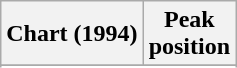<table class="wikitable sortable plainrowheaders" style="text-align:center">
<tr>
<th scope="col">Chart (1994)</th>
<th scope="col">Peak<br>position</th>
</tr>
<tr>
</tr>
<tr>
</tr>
<tr>
</tr>
<tr>
</tr>
</table>
